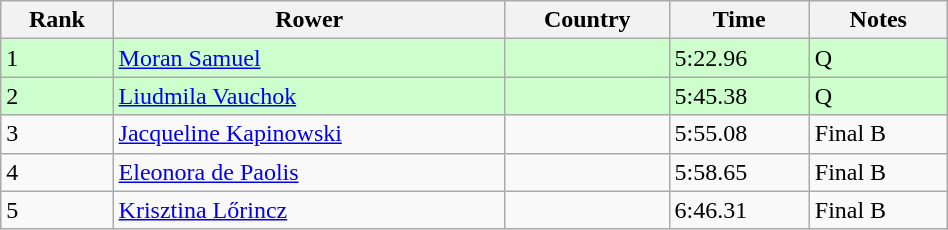<table class="wikitable" width=50%>
<tr>
<th>Rank</th>
<th>Rower</th>
<th>Country</th>
<th>Time</th>
<th>Notes</th>
</tr>
<tr bgcolor=#ccffcc>
<td>1</td>
<td><a href='#'>Moran Samuel</a></td>
<td></td>
<td>5:22.96</td>
<td>Q</td>
</tr>
<tr bgcolor=#ccffcc>
<td>2</td>
<td><a href='#'>Liudmila Vauchok</a></td>
<td></td>
<td>5:45.38</td>
<td>Q</td>
</tr>
<tr>
<td>3</td>
<td><a href='#'>Jacqueline Kapinowski</a></td>
<td></td>
<td>5:55.08</td>
<td>Final B</td>
</tr>
<tr>
<td>4</td>
<td><a href='#'>Eleonora de Paolis</a></td>
<td></td>
<td>5:58.65</td>
<td>Final B</td>
</tr>
<tr>
<td>5</td>
<td><a href='#'>Krisztina Lőrincz</a></td>
<td></td>
<td>6:46.31</td>
<td>Final B</td>
</tr>
</table>
